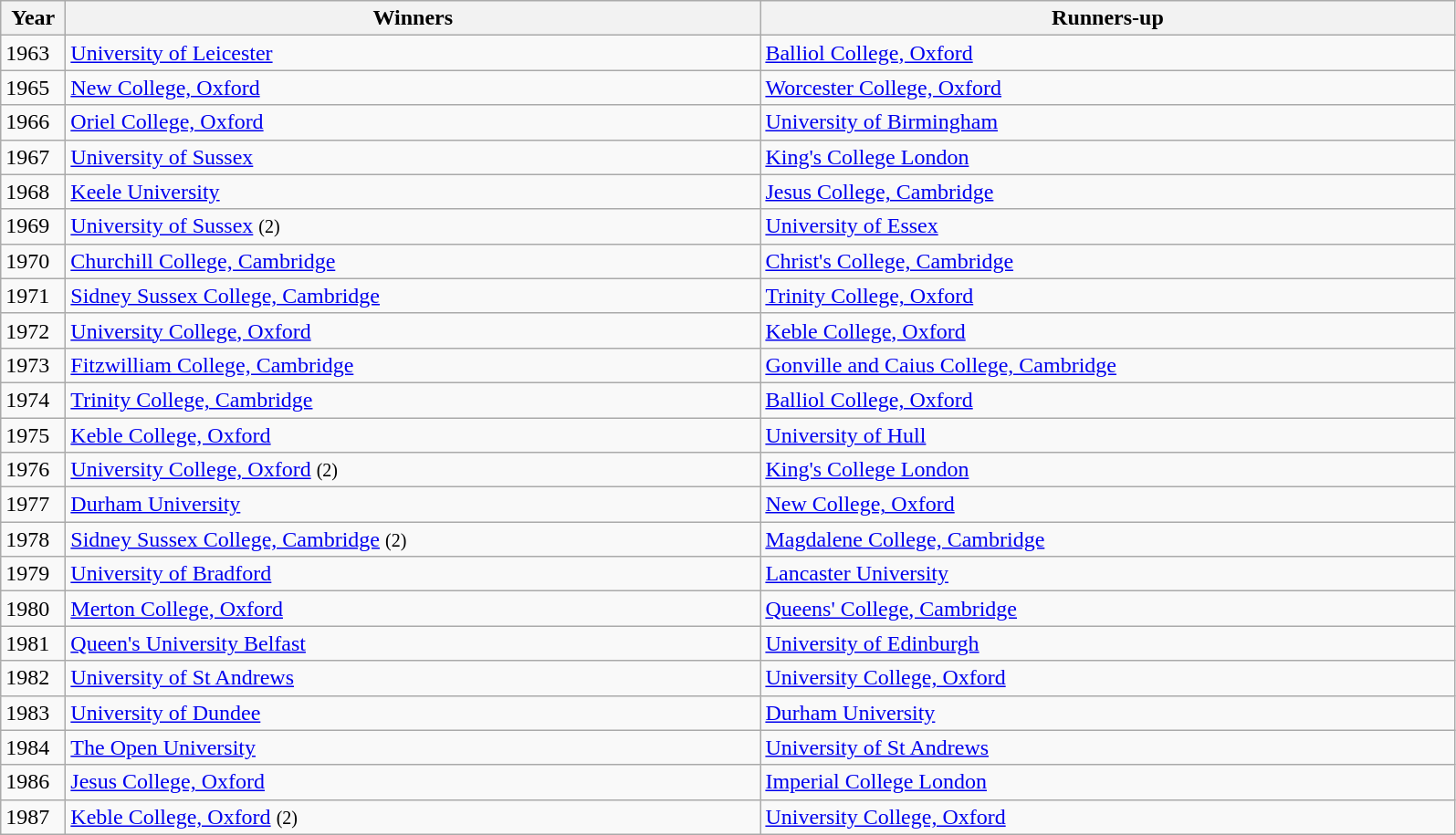<table class=wikitable>
<tr>
<th width=40>Year</th>
<th width=500>Winners</th>
<th width=500>Runners-up</th>
</tr>
<tr>
<td>1963</td>
<td><a href='#'>University of Leicester</a></td>
<td><a href='#'>Balliol College, Oxford</a></td>
</tr>
<tr>
<td>1965</td>
<td><a href='#'>New College, Oxford</a></td>
<td><a href='#'>Worcester College, Oxford</a></td>
</tr>
<tr>
<td>1966</td>
<td><a href='#'>Oriel College, Oxford</a></td>
<td><a href='#'>University of Birmingham</a></td>
</tr>
<tr>
<td>1967</td>
<td><a href='#'>University of Sussex</a></td>
<td><a href='#'>King's College London</a></td>
</tr>
<tr>
<td>1968</td>
<td><a href='#'>Keele University</a></td>
<td><a href='#'>Jesus College, Cambridge</a></td>
</tr>
<tr>
<td>1969</td>
<td><a href='#'>University of Sussex</a> <small>(2)</small></td>
<td><a href='#'>University of Essex</a></td>
</tr>
<tr>
<td>1970</td>
<td><a href='#'>Churchill College, Cambridge</a></td>
<td><a href='#'>Christ's College, Cambridge</a></td>
</tr>
<tr>
<td>1971</td>
<td><a href='#'>Sidney Sussex College, Cambridge</a></td>
<td><a href='#'>Trinity College, Oxford</a></td>
</tr>
<tr>
<td>1972</td>
<td><a href='#'>University College, Oxford</a></td>
<td><a href='#'>Keble College, Oxford</a></td>
</tr>
<tr>
<td>1973</td>
<td><a href='#'>Fitzwilliam College, Cambridge</a></td>
<td><a href='#'>Gonville and Caius College, Cambridge</a></td>
</tr>
<tr>
<td>1974</td>
<td><a href='#'>Trinity College, Cambridge</a></td>
<td><a href='#'>Balliol College, Oxford</a></td>
</tr>
<tr>
<td>1975</td>
<td><a href='#'>Keble College, Oxford</a></td>
<td><a href='#'>University of Hull</a></td>
</tr>
<tr>
<td>1976</td>
<td><a href='#'>University College, Oxford</a> <small>(2)</small></td>
<td><a href='#'>King's College London</a></td>
</tr>
<tr>
<td>1977</td>
<td><a href='#'>Durham University</a></td>
<td><a href='#'>New College, Oxford</a></td>
</tr>
<tr>
<td>1978</td>
<td><a href='#'>Sidney Sussex College, Cambridge</a> <small> (2) </small></td>
<td><a href='#'>Magdalene College, Cambridge</a></td>
</tr>
<tr>
<td>1979</td>
<td><a href='#'>University of Bradford</a></td>
<td><a href='#'>Lancaster University</a></td>
</tr>
<tr>
<td>1980</td>
<td><a href='#'>Merton College, Oxford</a></td>
<td><a href='#'>Queens' College, Cambridge</a></td>
</tr>
<tr>
<td>1981</td>
<td><a href='#'>Queen's University Belfast</a></td>
<td><a href='#'>University of Edinburgh</a></td>
</tr>
<tr>
<td>1982</td>
<td><a href='#'>University of St Andrews</a></td>
<td><a href='#'>University College, Oxford</a></td>
</tr>
<tr>
<td>1983</td>
<td><a href='#'>University of Dundee</a></td>
<td><a href='#'>Durham University</a></td>
</tr>
<tr>
<td>1984</td>
<td><a href='#'>The Open University</a></td>
<td><a href='#'>University of St Andrews</a></td>
</tr>
<tr>
<td>1986</td>
<td><a href='#'>Jesus College, Oxford</a></td>
<td><a href='#'>Imperial College London</a></td>
</tr>
<tr>
<td>1987</td>
<td><a href='#'>Keble College, Oxford</a> <small>(2)</small></td>
<td><a href='#'>University College, Oxford</a></td>
</tr>
</table>
